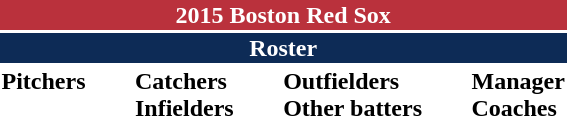<table class="toccolours" style="text-align: left;">
<tr>
<th colspan="10" style="background-color: #ba313c; color: #FFFFFF; text-align: center;">2015 Boston Red Sox</th>
</tr>
<tr>
<td colspan="10" style="background-color:#0d2b56; color: white; text-align: center;"><strong>Roster</strong></td>
</tr>
<tr>
<td valign="top"><strong>Pitchers</strong><br>
























</td>
<td width="25px"></td>
<td valign="top"><strong>Catchers</strong><br>


<strong>Infielders</strong>











</td>
<td width="25px"></td>
<td valign="top"><strong>Outfielders</strong><br>








<strong>Other batters</strong>
</td>
<td width="25px"></td>
<td valign="top"><strong>Manager</strong><br>

<strong>Coaches</strong>
 
 
 
 
  

 
 
 
 </td>
</tr>
</table>
